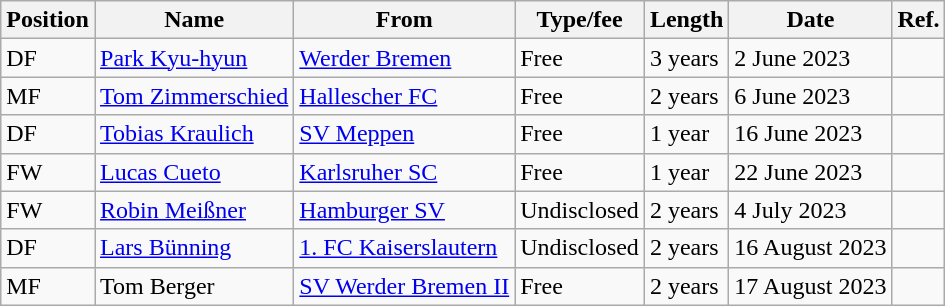<table class="wikitable">
<tr>
<th>Position</th>
<th>Name</th>
<th>From</th>
<th>Type/fee</th>
<th>Length</th>
<th>Date</th>
<th>Ref.</th>
</tr>
<tr>
<td>DF</td>
<td> <a href='#'>Park Kyu-hyun</a></td>
<td> <a href='#'>Werder Bremen</a></td>
<td>Free</td>
<td>3 years</td>
<td>2 June 2023</td>
<td></td>
</tr>
<tr>
<td>MF</td>
<td> <a href='#'>Tom Zimmerschied</a></td>
<td> <a href='#'>Hallescher FC</a></td>
<td>Free</td>
<td>2 years</td>
<td>6 June 2023</td>
<td></td>
</tr>
<tr>
<td>DF</td>
<td> <a href='#'>Tobias Kraulich</a></td>
<td> <a href='#'>SV Meppen</a></td>
<td>Free</td>
<td>1 year</td>
<td>16 June 2023</td>
<td></td>
</tr>
<tr>
<td>FW</td>
<td> <a href='#'>Lucas Cueto</a></td>
<td> <a href='#'>Karlsruher SC</a></td>
<td>Free</td>
<td>1 year</td>
<td>22 June 2023</td>
<td></td>
</tr>
<tr>
<td>FW</td>
<td> <a href='#'>Robin Meißner</a></td>
<td> <a href='#'>Hamburger SV</a></td>
<td>Undisclosed</td>
<td>2 years</td>
<td>4 July 2023</td>
<td></td>
</tr>
<tr>
<td>DF</td>
<td> <a href='#'>Lars Bünning</a></td>
<td> <a href='#'>1. FC Kaiserslautern</a></td>
<td>Undisclosed</td>
<td>2 years</td>
<td>16 August 2023</td>
<td></td>
</tr>
<tr>
<td>MF</td>
<td> Tom Berger</td>
<td> <a href='#'>SV Werder Bremen II</a></td>
<td>Free</td>
<td>2 years</td>
<td>17 August 2023</td>
<td></td>
</tr>
</table>
